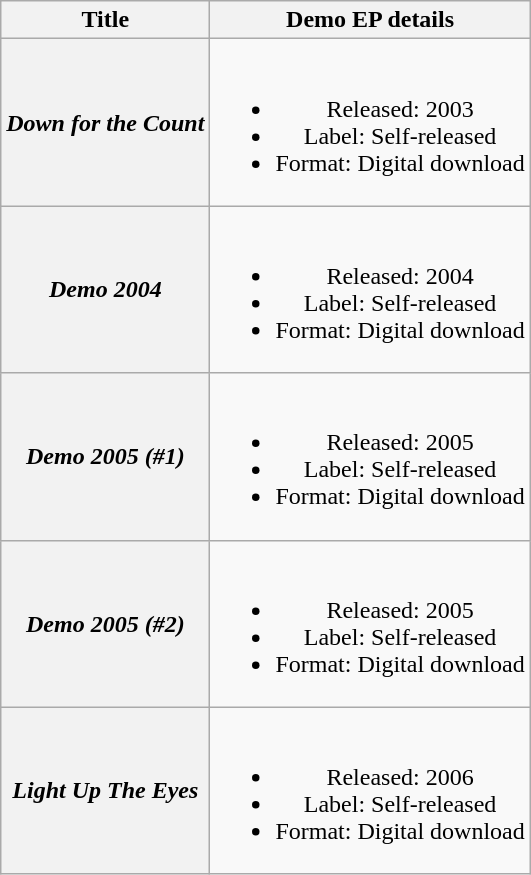<table class="wikitable plainrowheaders" style="text-align:center;">
<tr>
<th scope="col">Title</th>
<th scope="col">Demo EP details</th>
</tr>
<tr>
<th scope="row"><em>Down for the Count</em></th>
<td><br><ul><li>Released: 2003</li><li>Label: Self-released</li><li>Format: Digital download</li></ul></td>
</tr>
<tr>
<th scope="row"><em>Demo 2004</em></th>
<td><br><ul><li>Released: 2004</li><li>Label: Self-released</li><li>Format: Digital download</li></ul></td>
</tr>
<tr>
<th scope="row"><em>Demo 2005 (#1)</em></th>
<td><br><ul><li>Released: 2005</li><li>Label: Self-released</li><li>Format: Digital download</li></ul></td>
</tr>
<tr>
<th scope="row"><em>Demo 2005 (#2)</em></th>
<td><br><ul><li>Released: 2005</li><li>Label: Self-released</li><li>Format: Digital download</li></ul></td>
</tr>
<tr>
<th scope="row"><em>Light Up The Eyes</em></th>
<td><br><ul><li>Released: 2006</li><li>Label: Self-released</li><li>Format: Digital download</li></ul></td>
</tr>
</table>
